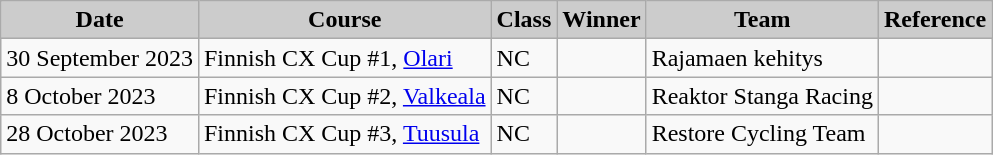<table class="wikitable sortable alternance ">
<tr>
<th scope="col" style="background-color:#CCCCCC;">Date</th>
<th scope="col" style="background-color:#CCCCCC;">Course</th>
<th scope="col" style="background-color:#CCCCCC;">Class</th>
<th scope="col" style="background-color:#CCCCCC;">Winner</th>
<th scope="col" style="background-color:#CCCCCC;">Team</th>
<th scope="col" style="background-color:#CCCCCC;">Reference</th>
</tr>
<tr>
<td>30 September 2023</td>
<td> Finnish CX Cup #1, <a href='#'>Olari</a></td>
<td>NC</td>
<td></td>
<td>Rajamaen kehitys</td>
<td></td>
</tr>
<tr>
<td>8 October 2023</td>
<td> Finnish CX Cup #2, <a href='#'>Valkeala</a></td>
<td>NC</td>
<td></td>
<td>Reaktor Stanga Racing</td>
<td></td>
</tr>
<tr>
<td>28 October 2023</td>
<td> Finnish CX Cup #3, <a href='#'>Tuusula</a></td>
<td>NC</td>
<td></td>
<td>Restore Cycling Team</td>
<td></td>
</tr>
</table>
